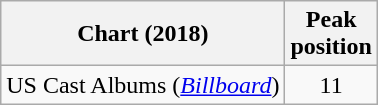<table class="wikitable">
<tr>
<th>Chart (2018)</th>
<th>Peak<br>position</th>
</tr>
<tr>
<td>US Cast Albums (<em><a href='#'>Billboard</a></em>)</td>
<td style="text-align:center;">11</td>
</tr>
</table>
